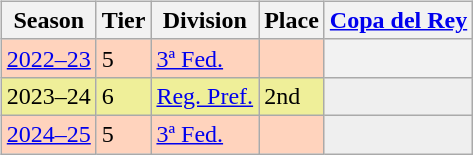<table>
<tr>
<td valign="top" width=0%><br><table class="wikitable">
<tr style="background:#f0f6fa;">
<th>Season</th>
<th>Tier</th>
<th>Division</th>
<th>Place</th>
<th><a href='#'>Copa del Rey</a></th>
</tr>
<tr>
<td style="background:#FFD3BD;"><a href='#'>2022–23</a></td>
<td style="background:#FFD3BD;">5</td>
<td style="background:#FFD3BD;"><a href='#'>3ª Fed.</a></td>
<td style="background:#FFD3BD;"></td>
<th></th>
</tr>
<tr>
<td style="background:#EFEF99;">2023–24</td>
<td style="background:#EFEF99;">6</td>
<td style="background:#EFEF99;"><a href='#'>Reg. Pref.</a></td>
<td style="background:#EFEF99;">2nd</td>
<th style="background:#efefef;"></th>
</tr>
<tr>
<td style="background:#FFD3BD;"><a href='#'>2024–25</a></td>
<td style="background:#FFD3BD;">5</td>
<td style="background:#FFD3BD;"><a href='#'>3ª Fed.</a></td>
<td style="background:#FFD3BD;"></td>
<th style="background:#efefef;"></th>
</tr>
</table>
</td>
</tr>
</table>
